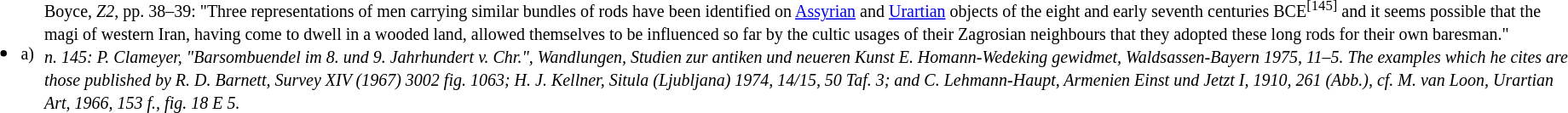<table>
<tr>
<td valign="top"><br><ul><li><small>a)</small> </li></ul></td>
<td><small> Boyce, <em>Z2</em>, pp. 38–39: "Three representations of men carrying similar bundles of rods have been identified on <a href='#'>Assyrian</a> and <a href='#'>Urartian</a>  objects of the eight and early seventh centuries BCE<sup>[145]</sup> and it seems possible that the magi of western Iran, having come to dwell in a wooded land, allowed themselves to be influenced so far by the cultic usages of their Zagrosian neighbours that they adopted these long rods for their own baresman."<br><em>n. 145: P. Clameyer, "Barsombuendel im 8. und 9. Jahrhundert v. Chr.", Wandlungen, Studien zur antiken und neueren Kunst E. Homann-Wedeking gewidmet, Waldsassen-Bayern 1975, 11–5. The examples which he cites are those published by R. D. Barnett, Survey XIV (1967) 3002 fig. 1063; H. J. Kellner, Situla (Ljubljana) 1974, 14/15, 50 Taf. 3; and C. Lehmann-Haupt, Armenien Einst und Jetzt I, 1910, 261 (Abb.), cf. M. van Loon, Urartian Art, 1966, 153 f., fig. 18 E 5.</em></small></td>
</tr>
</table>
